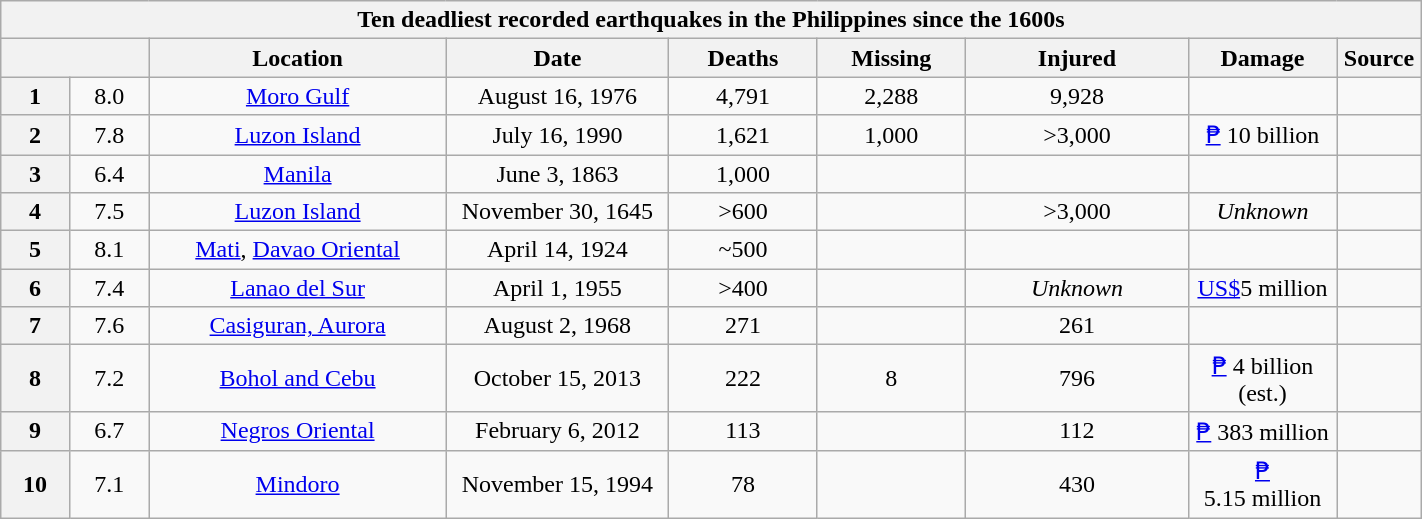<table class="wikitable"  style="text-align:center; width:75%;">
<tr>
<th colspan="10">Ten deadliest recorded earthquakes in the Philippines since the 1600s</th>
</tr>
<tr>
<th style="width: 10%;" scope="col" colspan="2"></th>
<th style="width: 20%;" scope="col">Location</th>
<th style="width: 15%;" scope="col">Date</th>
<th style="width: 10%;" scope="col">Deaths</th>
<th style="width: 10%;" scope="col">Missing</th>
<th style="width: 15%;" scope="col">Injured</th>
<th style="width: 10%;" scope="col">Damage</th>
<th style="width: 05%;" scope="col">Source</th>
</tr>
<tr>
<th>1</th>
<td>8.0</td>
<td><a href='#'>Moro Gulf</a></td>
<td>August 16, 1976</td>
<td>4,791</td>
<td>2,288</td>
<td>9,928</td>
<td></td>
<td></td>
</tr>
<tr>
<th>2</th>
<td>7.8</td>
<td><a href='#'>Luzon Island</a></td>
<td>July 16, 1990</td>
<td>1,621</td>
<td>1,000</td>
<td>>3,000</td>
<td><a href='#'>₱</a> 10 billion</td>
<td></td>
</tr>
<tr>
<th>3</th>
<td>6.4</td>
<td><a href='#'>Manila</a></td>
<td>June 3, 1863</td>
<td>1,000</td>
<td></td>
<td></td>
<td></td>
<td></td>
</tr>
<tr>
<th>4</th>
<td>7.5</td>
<td><a href='#'>Luzon Island</a></td>
<td>November 30, 1645</td>
<td>>600</td>
<td></td>
<td>>3,000</td>
<td><em>Unknown</em></td>
<td></td>
</tr>
<tr>
<th>5</th>
<td>8.1</td>
<td><a href='#'>Mati</a>, <a href='#'>Davao Oriental</a></td>
<td>April 14, 1924</td>
<td>~500</td>
<td></td>
<td></td>
<td></td>
<td></td>
</tr>
<tr>
<th>6</th>
<td>7.4</td>
<td><a href='#'>Lanao del Sur</a></td>
<td>April 1, 1955</td>
<td>>400</td>
<td></td>
<td><em>Unknown</em></td>
<td><a href='#'>US$</a>5 million</td>
<td></td>
</tr>
<tr>
<th>7</th>
<td>7.6</td>
<td><a href='#'>Casiguran, Aurora</a></td>
<td>August 2, 1968</td>
<td>271</td>
<td></td>
<td>261</td>
<td></td>
<td></td>
</tr>
<tr>
<th>8</th>
<td>7.2</td>
<td><a href='#'>Bohol and Cebu</a></td>
<td>October 15, 2013</td>
<td>222</td>
<td>8</td>
<td>796</td>
<td><a href='#'>₱</a> 4 billion (est.)</td>
<td></td>
</tr>
<tr>
<th>9</th>
<td>6.7</td>
<td><a href='#'>Negros Oriental</a></td>
<td>February 6, 2012</td>
<td>113</td>
<td></td>
<td>112</td>
<td><a href='#'>₱</a> 383 million</td>
<td></td>
</tr>
<tr>
<th>10</th>
<td>7.1</td>
<td><a href='#'>Mindoro</a></td>
<td>November 15, 1994</td>
<td>78</td>
<td></td>
<td>430</td>
<td><a href='#'>₱</a> 5.15 million</td>
<td></td>
</tr>
</table>
